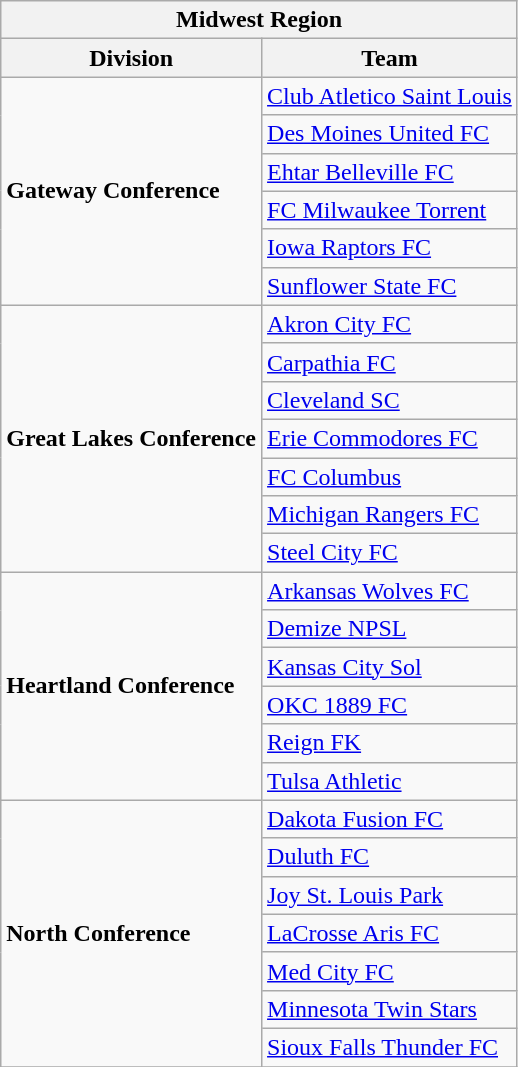<table class="wikitable" style="text-align:left">
<tr>
<th colspan=3>Midwest Region</th>
</tr>
<tr>
<th>Division</th>
<th>Team</th>
</tr>
<tr>
<td rowspan=6><strong>Gateway Conference</strong></td>
<td><a href='#'>Club Atletico Saint Louis</a></td>
</tr>
<tr>
<td><a href='#'>Des Moines United FC</a></td>
</tr>
<tr>
<td><a href='#'>Ehtar Belleville FC</a></td>
</tr>
<tr>
<td><a href='#'>FC Milwaukee Torrent</a></td>
</tr>
<tr>
<td><a href='#'>Iowa Raptors FC</a></td>
</tr>
<tr>
<td><a href='#'>Sunflower State FC</a></td>
</tr>
<tr>
<td rowspan=7><strong>Great Lakes Conference</strong></td>
<td><a href='#'>Akron City FC</a></td>
</tr>
<tr>
<td><a href='#'>Carpathia FC</a></td>
</tr>
<tr>
<td><a href='#'>Cleveland SC</a></td>
</tr>
<tr>
<td><a href='#'>Erie Commodores FC</a></td>
</tr>
<tr>
<td><a href='#'>FC Columbus</a></td>
</tr>
<tr>
<td><a href='#'>Michigan Rangers FC</a></td>
</tr>
<tr>
<td><a href='#'>Steel City FC</a></td>
</tr>
<tr>
<td rowspan=6><strong>Heartland Conference</strong></td>
<td><a href='#'>Arkansas Wolves FC</a></td>
</tr>
<tr>
<td><a href='#'>Demize NPSL</a></td>
</tr>
<tr>
<td><a href='#'>Kansas City Sol</a></td>
</tr>
<tr>
<td><a href='#'>OKC 1889 FC</a></td>
</tr>
<tr>
<td><a href='#'>Reign FK</a></td>
</tr>
<tr>
<td><a href='#'>Tulsa Athletic</a></td>
</tr>
<tr>
<td rowspan=7><strong>North Conference</strong></td>
<td><a href='#'>Dakota Fusion FC</a></td>
</tr>
<tr>
<td><a href='#'>Duluth FC</a></td>
</tr>
<tr>
<td><a href='#'>Joy St. Louis Park</a></td>
</tr>
<tr>
<td><a href='#'>LaCrosse Aris FC</a></td>
</tr>
<tr>
<td><a href='#'>Med City FC</a></td>
</tr>
<tr>
<td><a href='#'>Minnesota Twin Stars</a></td>
</tr>
<tr>
<td><a href='#'>Sioux Falls Thunder FC</a></td>
</tr>
<tr>
</tr>
</table>
